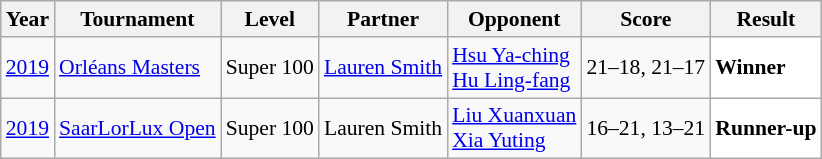<table class="sortable wikitable" style="font-size: 90%;">
<tr>
<th>Year</th>
<th>Tournament</th>
<th>Level</th>
<th>Partner</th>
<th>Opponent</th>
<th>Score</th>
<th>Result</th>
</tr>
<tr>
<td align="center"><a href='#'>2019</a></td>
<td align="left"><a href='#'>Orléans Masters</a></td>
<td align="left">Super 100</td>
<td align="left"> <a href='#'>Lauren Smith</a></td>
<td align="left"> <a href='#'>Hsu Ya-ching</a><br> <a href='#'>Hu Ling-fang</a></td>
<td align="left">21–18, 21–17</td>
<td style="text-align:left; background:white"> <strong>Winner</strong></td>
</tr>
<tr>
<td align="center"><a href='#'>2019</a></td>
<td align="left"><a href='#'>SaarLorLux Open</a></td>
<td align="left">Super 100</td>
<td align="left"> Lauren Smith</td>
<td align="left"> <a href='#'>Liu Xuanxuan</a><br> <a href='#'>Xia Yuting</a></td>
<td align="left">16–21, 13–21</td>
<td style="text-align:left; background:white"> <strong>Runner-up</strong></td>
</tr>
</table>
